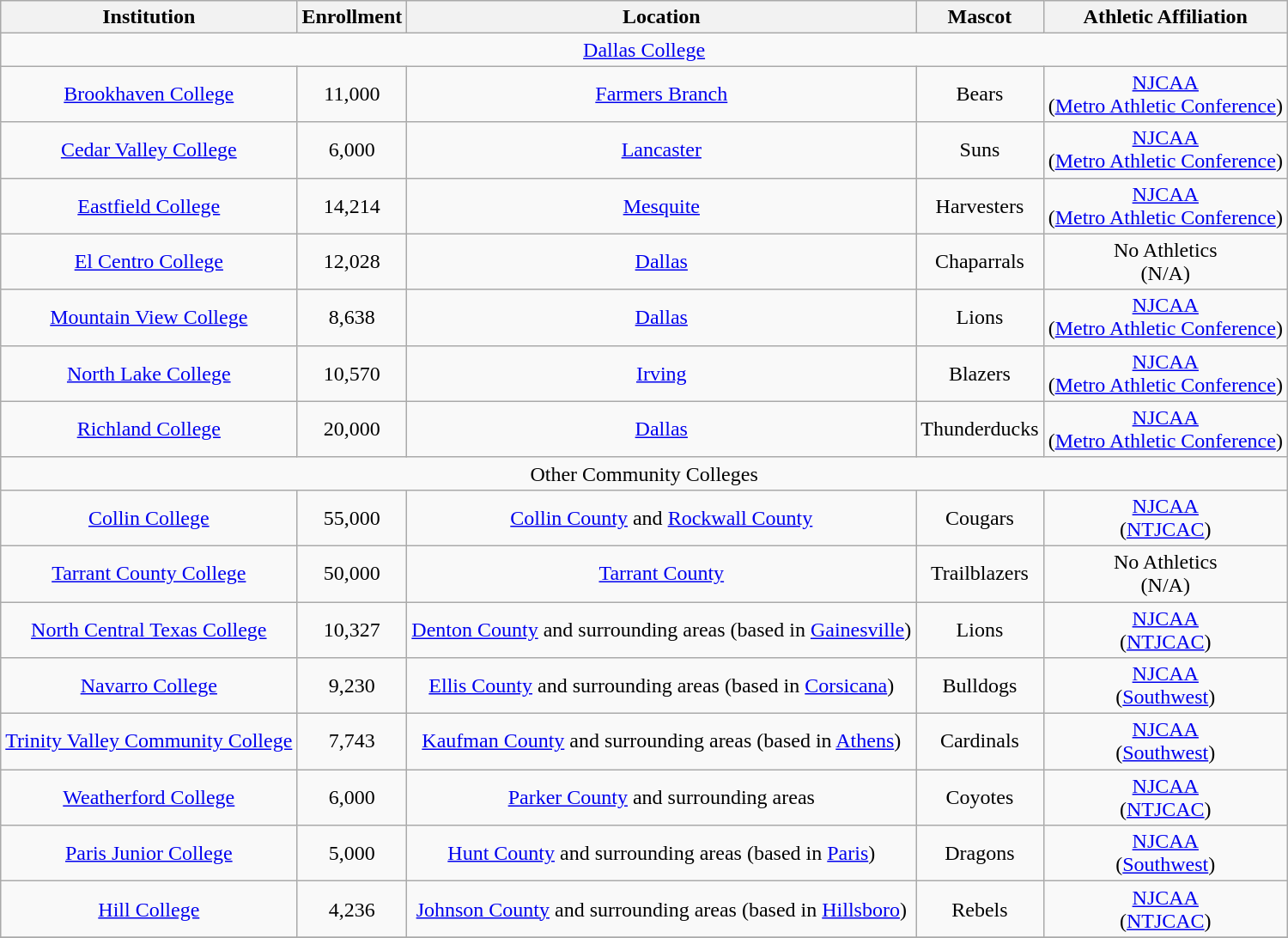<table class="wikitable" style="text-align:center;">
<tr>
<th>Institution</th>
<th>Enrollment</th>
<th>Location</th>
<th>Mascot</th>
<th>Athletic Affiliation</th>
</tr>
<tr>
<td colspan=5 style="text-align:center;"><a href='#'>Dallas College</a></td>
</tr>
<tr>
<td><a href='#'>Brookhaven College</a></td>
<td>11,000</td>
<td><a href='#'>Farmers Branch</a></td>
<td>Bears</td>
<td><a href='#'>NJCAA</a><br>(<a href='#'>Metro Athletic Conference</a>)</td>
</tr>
<tr>
<td><a href='#'>Cedar Valley College</a></td>
<td>6,000</td>
<td><a href='#'>Lancaster</a></td>
<td>Suns</td>
<td><a href='#'>NJCAA</a><br>(<a href='#'>Metro Athletic Conference</a>)</td>
</tr>
<tr>
<td><a href='#'>Eastfield College</a></td>
<td>14,214</td>
<td><a href='#'>Mesquite</a></td>
<td>Harvesters</td>
<td><a href='#'>NJCAA</a><br>(<a href='#'>Metro Athletic Conference</a>)</td>
</tr>
<tr>
<td><a href='#'>El Centro College</a></td>
<td>12,028</td>
<td><a href='#'>Dallas</a></td>
<td>Chaparrals</td>
<td>No Athletics<br>(N/A)</td>
</tr>
<tr>
<td><a href='#'>Mountain View College</a></td>
<td>8,638</td>
<td><a href='#'>Dallas</a></td>
<td>Lions</td>
<td><a href='#'>NJCAA</a><br>(<a href='#'>Metro Athletic Conference</a>)</td>
</tr>
<tr>
<td><a href='#'>North Lake College</a></td>
<td>10,570</td>
<td><a href='#'>Irving</a></td>
<td>Blazers</td>
<td><a href='#'>NJCAA</a><br>(<a href='#'>Metro Athletic Conference</a>)</td>
</tr>
<tr>
<td><a href='#'>Richland College</a></td>
<td>20,000</td>
<td><a href='#'>Dallas</a></td>
<td>Thunderducks</td>
<td><a href='#'>NJCAA</a><br>(<a href='#'>Metro Athletic Conference</a>)</td>
</tr>
<tr>
<td colspan=5 style="text-align:center;">Other Community Colleges</td>
</tr>
<tr>
<td><a href='#'>Collin College</a></td>
<td>55,000</td>
<td><a href='#'>Collin County</a> and <a href='#'>Rockwall County</a></td>
<td>Cougars</td>
<td><a href='#'>NJCAA</a><br>(<a href='#'>NTJCAC</a>)</td>
</tr>
<tr>
<td><a href='#'>Tarrant County College</a></td>
<td>50,000</td>
<td><a href='#'>Tarrant County</a></td>
<td>Trailblazers</td>
<td>No Athletics<br>(N/A)</td>
</tr>
<tr>
<td><a href='#'>North Central Texas College</a></td>
<td>10,327</td>
<td><a href='#'>Denton County</a> and surrounding areas (based in <a href='#'>Gainesville</a>)</td>
<td>Lions</td>
<td><a href='#'>NJCAA</a><br>(<a href='#'>NTJCAC</a>)</td>
</tr>
<tr>
<td><a href='#'>Navarro College</a></td>
<td>9,230</td>
<td><a href='#'>Ellis County</a> and surrounding areas (based in <a href='#'>Corsicana</a>)</td>
<td>Bulldogs</td>
<td><a href='#'>NJCAA</a><br>(<a href='#'>Southwest</a>)</td>
</tr>
<tr>
<td><a href='#'>Trinity Valley Community College</a></td>
<td>7,743</td>
<td><a href='#'>Kaufman County</a> and surrounding areas (based in <a href='#'>Athens</a>)</td>
<td>Cardinals</td>
<td><a href='#'>NJCAA</a><br>(<a href='#'>Southwest</a>)</td>
</tr>
<tr>
<td><a href='#'>Weatherford College</a></td>
<td>6,000</td>
<td><a href='#'>Parker County</a> and surrounding areas</td>
<td>Coyotes</td>
<td><a href='#'>NJCAA</a><br>(<a href='#'>NTJCAC</a>)</td>
</tr>
<tr>
<td><a href='#'>Paris Junior College</a></td>
<td>5,000</td>
<td><a href='#'>Hunt County</a> and surrounding areas (based in <a href='#'>Paris</a>)</td>
<td>Dragons</td>
<td><a href='#'>NJCAA</a><br>(<a href='#'>Southwest</a>)</td>
</tr>
<tr>
<td><a href='#'>Hill College</a></td>
<td>4,236</td>
<td><a href='#'>Johnson County</a> and surrounding areas (based in <a href='#'>Hillsboro</a>)</td>
<td>Rebels</td>
<td><a href='#'>NJCAA</a><br>(<a href='#'>NTJCAC</a>)</td>
</tr>
<tr>
</tr>
</table>
